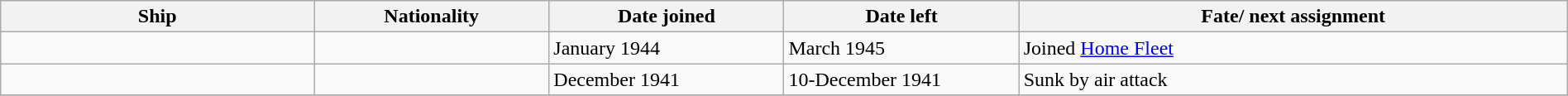<table class="wikitable" width="100%">
<tr>
<th width="20%">Ship</th>
<th width="15%">Nationality</th>
<th width="15%">Date joined</th>
<th width="15%">Date left</th>
<th width="35%">Fate/ next assignment</th>
</tr>
<tr>
<td></td>
<td></td>
<td>January 1944</td>
<td>March 1945</td>
<td>Joined <a href='#'>Home Fleet</a></td>
</tr>
<tr>
<td></td>
<td></td>
<td>December 1941</td>
<td>10-December 1941</td>
<td>Sunk by air attack</td>
</tr>
<tr>
</tr>
</table>
